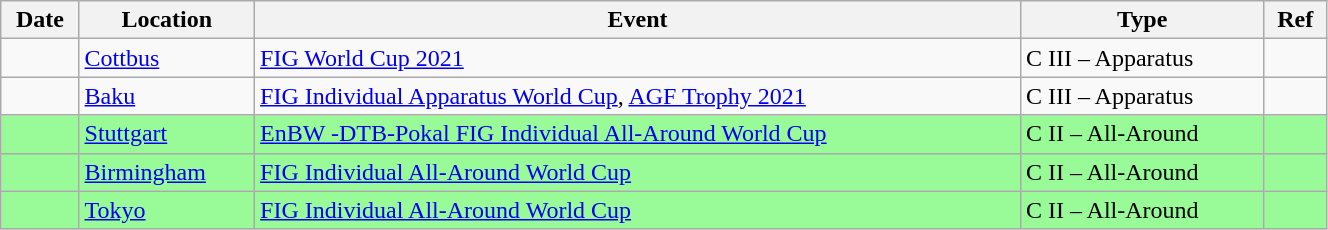<table style="width:70%;" class="wikitable sortable">
<tr>
<th style="text-align:center;">Date</th>
<th style="text-align:center;">Location</th>
<th style="text-align:center;">Event</th>
<th style="text-align:center;">Type</th>
<th style="text-align:center;">Ref</th>
</tr>
<tr>
<td></td>
<td> <a href='#'>Cottbus</a></td>
<td><a href='#'>FIG World Cup 2021</a></td>
<td>C III – Apparatus</td>
<td></td>
</tr>
<tr>
<td></td>
<td> <a href='#'>Baku</a></td>
<td><a href='#'>FIG Individual Apparatus World Cup</a>, <a href='#'>AGF Trophy 2021</a></td>
<td>C III – Apparatus</td>
<td></td>
</tr>
<tr bgcolor="98FB98">
<td></td>
<td> <a href='#'>Stuttgart</a></td>
<td><a href='#'>EnBW -DTB-Pokal FIG Individual All-Around World Cup</a></td>
<td>C II – All-Around</td>
<td></td>
</tr>
<tr bgcolor="98FB98">
<td></td>
<td> <a href='#'>Birmingham</a></td>
<td><a href='#'>FIG Individual All-Around World Cup</a></td>
<td>C II – All-Around</td>
<td></td>
</tr>
<tr bgcolor="98FB98">
<td></td>
<td> <a href='#'>Tokyo</a></td>
<td><a href='#'>FIG Individual All-Around World Cup</a></td>
<td>C II – All-Around</td>
<td></td>
</tr>
</table>
